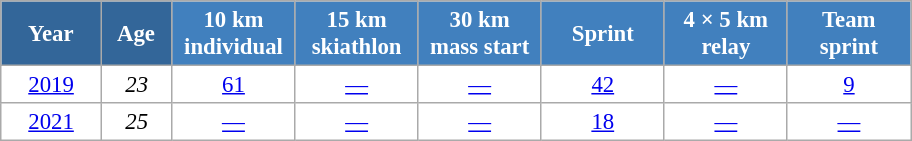<table class="wikitable" style="font-size:95%; text-align:center; border:grey solid 1px; border-collapse:collapse; background:#ffffff;">
<tr>
<th style="background-color:#369; color:white; width:60px;"> Year </th>
<th style="background-color:#369; color:white; width:40px;"> Age </th>
<th style="background-color:#4180be; color:white; width:75px;"> 10 km <br> individual </th>
<th style="background-color:#4180be; color:white; width:75px;"> 15 km <br> skiathlon </th>
<th style="background-color:#4180be; color:white; width:75px;"> 30 km <br> mass start </th>
<th style="background-color:#4180be; color:white; width:75px;"> Sprint </th>
<th style="background-color:#4180be; color:white; width:75px;"> 4 × 5 km <br> relay </th>
<th style="background-color:#4180be; color:white; width:75px;"> Team <br> sprint </th>
</tr>
<tr>
<td><a href='#'>2019</a></td>
<td><em>23</em></td>
<td><a href='#'>61</a></td>
<td><a href='#'>—</a></td>
<td><a href='#'>—</a></td>
<td><a href='#'>42</a></td>
<td><a href='#'>—</a></td>
<td><a href='#'>9</a></td>
</tr>
<tr>
<td><a href='#'>2021</a></td>
<td><em>25</em></td>
<td><a href='#'>—</a></td>
<td><a href='#'>—</a></td>
<td><a href='#'>—</a></td>
<td><a href='#'>18</a></td>
<td><a href='#'>—</a></td>
<td><a href='#'>—</a></td>
</tr>
</table>
